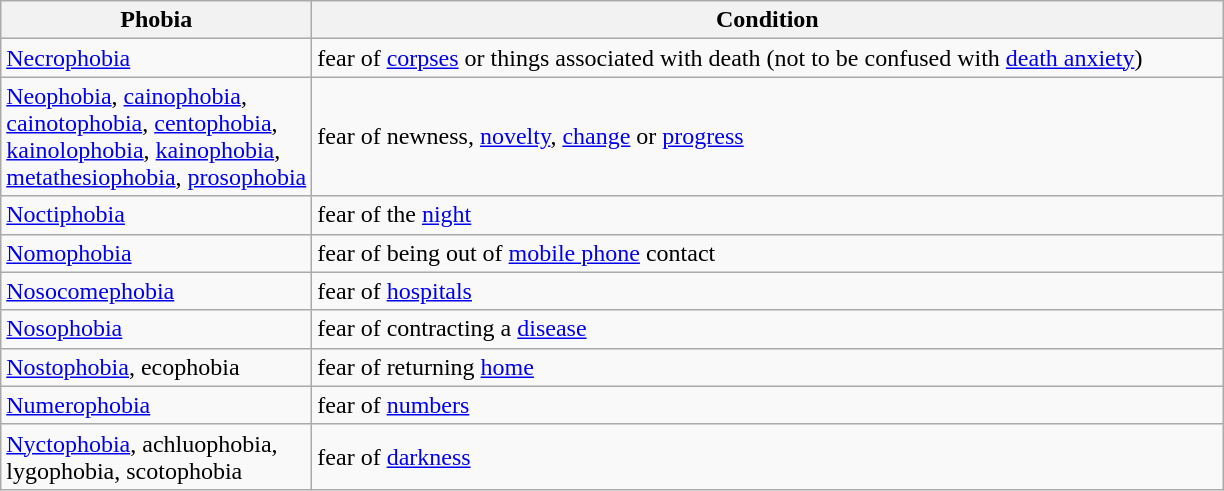<table class="wikitable sortable" border="1">
<tr>
<th width="200px">Phobia</th>
<th width="600px">Condition</th>
</tr>
<tr>
<td><a href='#'>Necrophobia</a></td>
<td>fear of <a href='#'>corpses</a> or things associated with death (not to be confused with <a href='#'>death anxiety</a>)</td>
</tr>
<tr>
<td><a href='#'>Neophobia</a>, <a href='#'>cainophobia</a>, <a href='#'>cainotophobia</a>, <a href='#'>centophobia</a>, <a href='#'>kainolophobia</a>, <a href='#'>kainophobia</a>, <a href='#'>metathesiophobia</a>, <a href='#'>prosophobia</a></td>
<td>fear of newness, <a href='#'>novelty</a>, <a href='#'>change</a> or <a href='#'>progress</a></td>
</tr>
<tr>
<td><a href='#'>Noctiphobia</a></td>
<td>fear of the <a href='#'>night</a></td>
</tr>
<tr>
<td><a href='#'>Nomophobia</a></td>
<td>fear of being out of <a href='#'>mobile phone</a> contact</td>
</tr>
<tr>
<td><a href='#'>Nosocomephobia</a></td>
<td>fear of <a href='#'>hospitals</a></td>
</tr>
<tr>
<td><a href='#'>Nosophobia</a></td>
<td>fear of contracting a <a href='#'>disease</a></td>
</tr>
<tr>
<td><a href='#'>Nostophobia</a>, ecophobia</td>
<td>fear of returning <a href='#'>home</a></td>
</tr>
<tr>
<td><a href='#'>Numerophobia</a></td>
<td>fear of <a href='#'>numbers</a></td>
</tr>
<tr>
<td><a href='#'>Nyctophobia</a>, achluophobia, lygophobia, scotophobia</td>
<td>fear of <a href='#'>darkness</a></td>
</tr>
</table>
